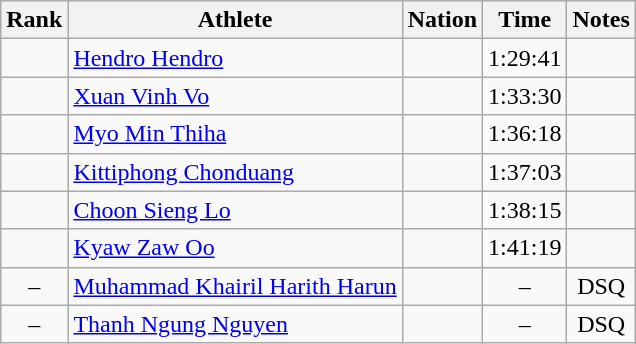<table class="wikitable sortable" style="text-align:center">
<tr>
<th>Rank</th>
<th>Athlete</th>
<th>Nation</th>
<th>Time</th>
<th>Notes</th>
</tr>
<tr>
<td></td>
<td align=left><a href='#'>Hendro Hendro</a></td>
<td align=left></td>
<td>1:29:41</td>
<td></td>
</tr>
<tr>
<td></td>
<td align=left><a href='#'>Xuan Vinh Vo</a></td>
<td align=left></td>
<td>1:33:30</td>
<td></td>
</tr>
<tr>
<td></td>
<td align=left><a href='#'>Myo Min Thiha</a></td>
<td align=left></td>
<td>1:36:18</td>
<td></td>
</tr>
<tr>
<td></td>
<td align=left><a href='#'>Kittiphong Chonduang</a></td>
<td align=left></td>
<td>1:37:03</td>
<td></td>
</tr>
<tr>
<td></td>
<td align=left><a href='#'>Choon Sieng Lo</a></td>
<td align=left></td>
<td>1:38:15</td>
<td></td>
</tr>
<tr>
<td></td>
<td align=left><a href='#'>Kyaw Zaw Oo</a></td>
<td align=left></td>
<td>1:41:19</td>
<td></td>
</tr>
<tr>
<td>–</td>
<td align=left><a href='#'>Muhammad Khairil Harith Harun</a></td>
<td align=left></td>
<td>–</td>
<td>DSQ</td>
</tr>
<tr>
<td>–</td>
<td align=left><a href='#'>Thanh Ngung Nguyen</a></td>
<td align=left></td>
<td>–</td>
<td>DSQ</td>
</tr>
</table>
